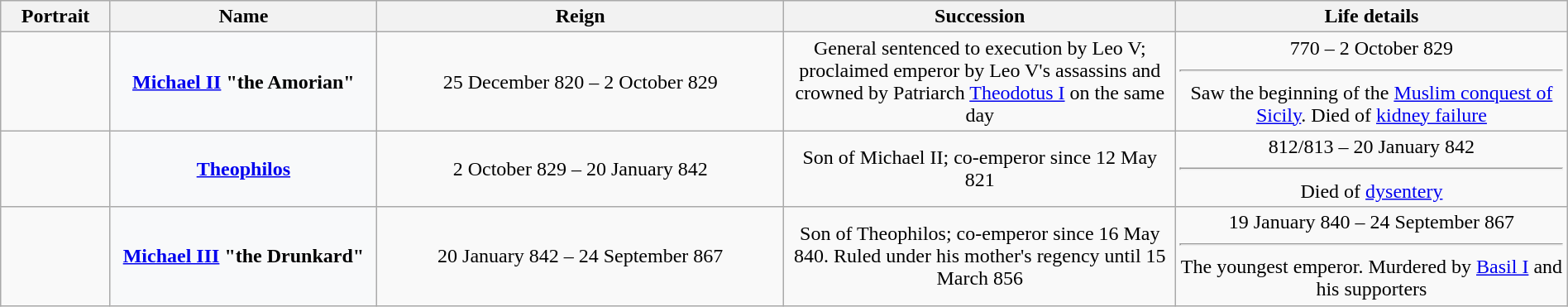<table class="wikitable plainrowheaders" style="width:100%; text-align:center">
<tr>
<th scope=col width="7%">Portrait</th>
<th scope=col width="17%">Name</th>
<th scope=col width="26%">Reign</th>
<th scope=col width="25%">Succession</th>
<th scope=col width="25%">Life details</th>
</tr>
<tr>
<td><br></td>
<th scope=row style="text-align:center; background:#F8F9FA"><strong><a href='#'>Michael II</a></strong> "the Amorian"<br></th>
<td>25 December 820 – 2 October 829<br></td>
<td>General sentenced to execution by Leo V; proclaimed emperor by Leo V's assassins and crowned by Patriarch <a href='#'>Theodotus I</a> on the same day</td>
<td> 770 – 2 October 829<br><hr>Saw the beginning of the <a href='#'>Muslim conquest of Sicily</a>. Died of <a href='#'>kidney failure</a></td>
</tr>
<tr>
<td><br></td>
<th scope=row style="text-align:center; background:#F8F9FA"><strong><a href='#'>Theophilos</a></strong><br></th>
<td>2 October 829 – 20 January 842<br></td>
<td>Son of Michael II; co-emperor since 12 May 821</td>
<td>812/813 – 20 January 842<br><hr>Died of <a href='#'>dysentery</a></td>
</tr>
<tr>
<td><br></td>
<th scope=row style="text-align:center; background:#F8F9FA"><strong><a href='#'>Michael III</a></strong> "the Drunkard"<br></th>
<td>20 January 842 – 24 September 867<br></td>
<td>Son of Theophilos; co-emperor since 16 May 840. Ruled under his mother's regency until 15 March 856</td>
<td>19 January 840 – 24 September 867<br><hr>The youngest emperor. Murdered by <a href='#'>Basil I</a> and his supporters</td>
</tr>
</table>
